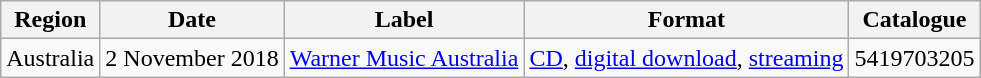<table class="wikitable">
<tr>
<th>Region</th>
<th>Date</th>
<th>Label</th>
<th>Format</th>
<th>Catalogue</th>
</tr>
<tr>
<td>Australia</td>
<td>2 November 2018</td>
<td><a href='#'>Warner Music Australia</a></td>
<td><a href='#'>CD</a>, <a href='#'>digital download</a>, <a href='#'>streaming</a></td>
<td>5419703205</td>
</tr>
</table>
